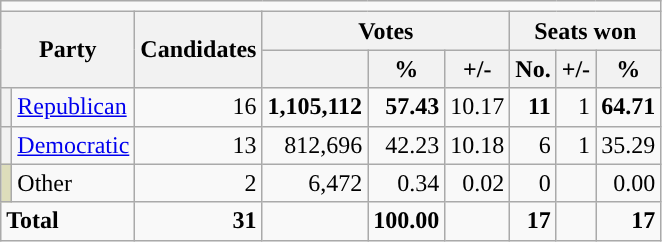<table class="wikitable">
<tr>
<td colspan="12" align="center"></td>
</tr>
<tr>
<th rowspan="2" colspan="2">Party</th>
<th rowspan="2">Candidates</th>
<th colspan="3">Votes</th>
<th colspan="3">Seats won</th>
</tr>
<tr>
<th></th>
<th>%</th>
<th>+/-</th>
<th>No.</th>
<th>+/-</th>
<th>%</th>
</tr>
<tr>
<th style="background-color:"></th>
<td><a href='#'>Republican</a></td>
<td align="right">16</td>
<td align="right"><strong>1,105,112</strong></td>
<td align="right"><strong>57.43</strong></td>
<td align="right"> 10.17</td>
<td align="right"><strong>11</strong></td>
<td align="right"> 1</td>
<td align="right"><strong>64.71</strong></td>
</tr>
<tr>
<th style="background-color:"></th>
<td><a href='#'>Democratic</a></td>
<td align="right">13</td>
<td align="right">812,696</td>
<td align="right">42.23</td>
<td align="right"> 10.18</td>
<td align="right">6</td>
<td align="right"> 1</td>
<td align="right">35.29</td>
</tr>
<tr>
<th style="background-color:#DDDDBB"></th>
<td>Other</td>
<td align="right">2</td>
<td align="right">6,472</td>
<td align="right">0.34</td>
<td align="right"> 0.02</td>
<td align="right">0</td>
<td align="right"></td>
<td align="right">0.00</td>
</tr>
<tr>
<td colspan="2" align="left"><strong>Total</strong></td>
<td align="right"><strong>31</strong></td>
<td align="right"></td>
<td align="right"><strong>100.00</strong></td>
<td></td>
<td align="right"><strong>17</strong></td>
<td align="right"></td>
<td align="right"><strong>17</strong></td>
</tr>
</table>
